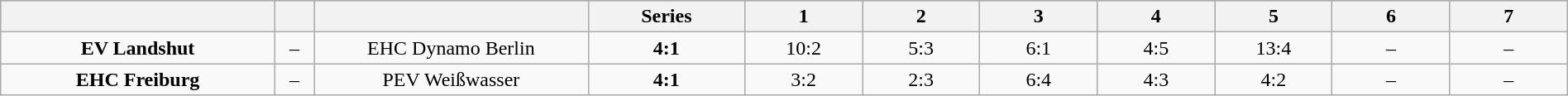<table class="wikitable" width="100%">
<tr style="background-color:#c0c0c0;">
<th style="width:17.5%;"></th>
<th style="width:2.5%;"></th>
<th style="width:17.5%;"></th>
<th style="width:10%;">Series</th>
<th style="width:7.5%;">1</th>
<th style="width:7.5%;">2</th>
<th style="width:7.5%;">3</th>
<th style="width:7.5%;">4</th>
<th style="width:7.5%;">5</th>
<th style="width:7.5%;">6</th>
<th style="width:7.5%;">7</th>
</tr>
<tr align="center">
<td><strong>EV Landshut</strong></td>
<td>–</td>
<td>EHC Dynamo Berlin</td>
<td><strong>4:1</strong></td>
<td>10:2</td>
<td>5:3</td>
<td>6:1</td>
<td>4:5</td>
<td>13:4</td>
<td>–</td>
<td>–</td>
</tr>
<tr align="center">
<td><strong>EHC Freiburg</strong></td>
<td>–</td>
<td>PEV Weißwasser</td>
<td><strong>4:1</strong></td>
<td>3:2</td>
<td>2:3</td>
<td>6:4</td>
<td>4:3</td>
<td>4:2</td>
<td>–</td>
<td>–</td>
</tr>
</table>
